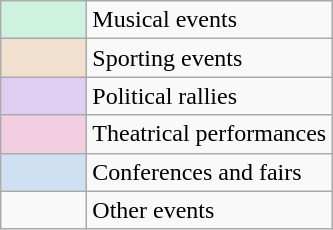<table class="wikitable">
<tr>
<td width=50px style="background:#CEF2E0"></td>
<td>Musical events</td>
</tr>
<tr>
<td width=50px style="background:#F2E0CE"></td>
<td>Sporting events</td>
</tr>
<tr>
<td width=50px style="background:#E0CEF2"></td>
<td>Political rallies</td>
</tr>
<tr>
<td width=50px style="background:#F2CEE0"></td>
<td>Theatrical performances</td>
</tr>
<tr>
<td width=50px style="background:#CEE0F2"></td>
<td>Conferences and fairs</td>
</tr>
<tr>
<td width=50px></td>
<td>Other events</td>
</tr>
</table>
